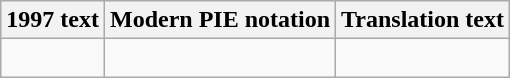<table class="wikitable">
<tr>
<th>1997 text</th>
<th>Modern PIE notation</th>
<th>Translation text</th>
</tr>
<tr>
<td><br></td>
<td><br></td>
<td><br></td>
</tr>
</table>
